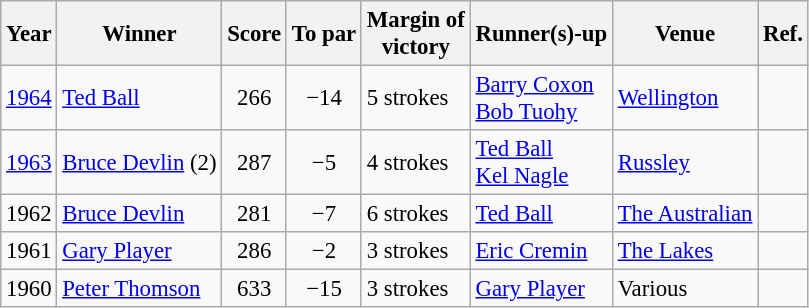<table class=wikitable style="font-size:95%">
<tr>
<th>Year</th>
<th>Winner</th>
<th>Score</th>
<th>To par</th>
<th>Margin of<br>victory</th>
<th>Runner(s)-up</th>
<th>Venue</th>
<th>Ref.</th>
</tr>
<tr>
<td><a href='#'>1964</a></td>
<td> <a href='#'>Ted Ball</a></td>
<td align=center>266</td>
<td align=center>−14</td>
<td>5 strokes</td>
<td> <a href='#'>Barry Coxon</a><br> <a href='#'>Bob Tuohy</a></td>
<td><a href='#'>Wellington</a></td>
<td></td>
</tr>
<tr>
<td><a href='#'>1963</a></td>
<td> <a href='#'>Bruce Devlin</a> (2)</td>
<td align=center>287</td>
<td align=center>−5</td>
<td>4 strokes</td>
<td> <a href='#'>Ted Ball</a><br> <a href='#'>Kel Nagle</a></td>
<td><a href='#'>Russley</a></td>
<td></td>
</tr>
<tr>
<td>1962</td>
<td> <a href='#'>Bruce Devlin</a></td>
<td align=center>281</td>
<td align=center>−7</td>
<td>6 strokes</td>
<td> <a href='#'>Ted Ball</a></td>
<td><a href='#'>The Australian</a></td>
<td></td>
</tr>
<tr>
<td>1961</td>
<td> <a href='#'>Gary Player</a></td>
<td align=center>286</td>
<td align=center>−2</td>
<td>3 strokes</td>
<td> <a href='#'>Eric Cremin</a></td>
<td><a href='#'>The Lakes</a></td>
<td></td>
</tr>
<tr>
<td>1960</td>
<td> <a href='#'>Peter Thomson</a></td>
<td align=center>633</td>
<td align=center>−15</td>
<td>3 strokes</td>
<td> <a href='#'>Gary Player</a></td>
<td>Various</td>
<td></td>
</tr>
</table>
